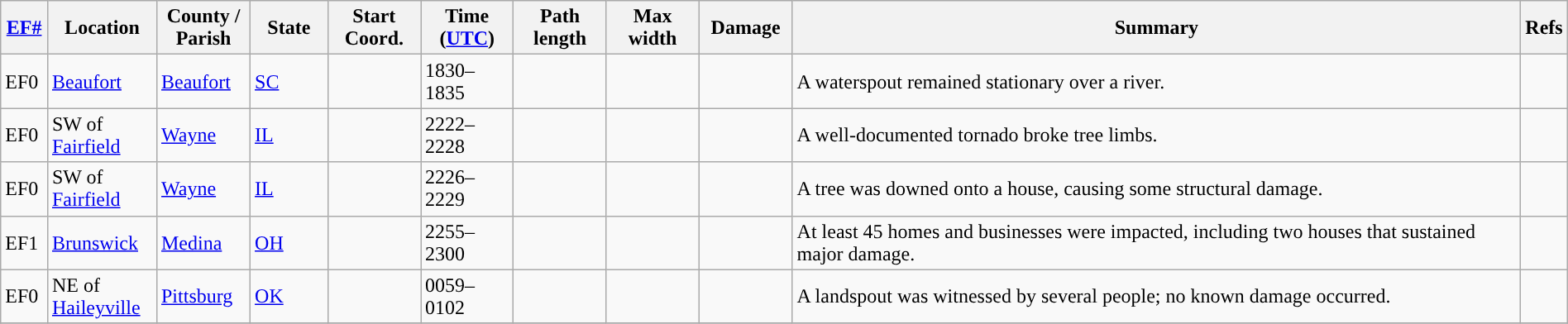<table class="wikitable sortable" style="width:100%;">
<tr>
<th scope="col" width="3%" align="center"><a href='#'>EF#</a></th>
<th scope="col" width="7%" align="center" class="unsortable">Location</th>
<th scope="col" width="6%" align="center" class="unsortable">County / Parish</th>
<th scope="col" width="5%" align="center">State</th>
<th scope="col" width="6%" align="center">Start Coord.</th>
<th scope="col" width="6%" align="center">Time (<a href='#'>UTC</a>)</th>
<th scope="col" width="6%" align="center">Path length</th>
<th scope="col" width="6%" align="center">Max width</th>
<th scope="col" width="6%" align="center">Damage</th>
<th scope="col" width="48%" class="unsortable" align="center">Summary</th>
<th scope="col" width="48%" class="unsortable" align="center">Refs</th>
</tr>
<tr>
<td>EF0</td>
<td><a href='#'>Beaufort</a></td>
<td><a href='#'>Beaufort</a></td>
<td><a href='#'>SC</a></td>
<td></td>
<td>1830–1835</td>
<td></td>
<td></td>
<td></td>
<td>A waterspout remained stationary over a river.</td>
<td></td>
</tr>
<tr>
<td>EF0</td>
<td>SW of <a href='#'>Fairfield</a></td>
<td><a href='#'>Wayne</a></td>
<td><a href='#'>IL</a></td>
<td></td>
<td>2222–2228</td>
<td></td>
<td></td>
<td></td>
<td>A well-documented tornado broke tree limbs.</td>
<td></td>
</tr>
<tr>
<td>EF0</td>
<td>SW of <a href='#'>Fairfield</a></td>
<td><a href='#'>Wayne</a></td>
<td><a href='#'>IL</a></td>
<td></td>
<td>2226–2229</td>
<td></td>
<td></td>
<td></td>
<td>A tree was downed onto a house, causing some structural damage.</td>
<td></td>
</tr>
<tr>
<td>EF1</td>
<td><a href='#'>Brunswick</a></td>
<td><a href='#'>Medina</a></td>
<td><a href='#'>OH</a></td>
<td></td>
<td>2255–2300</td>
<td></td>
<td></td>
<td></td>
<td>At least 45 homes and businesses were impacted, including two houses that sustained major damage.</td>
<td></td>
</tr>
<tr>
<td>EF0</td>
<td>NE of <a href='#'>Haileyville</a></td>
<td><a href='#'>Pittsburg</a></td>
<td><a href='#'>OK</a></td>
<td></td>
<td>0059–0102</td>
<td></td>
<td></td>
<td></td>
<td>A landspout was witnessed by several people; no known damage occurred.</td>
<td></td>
</tr>
<tr>
</tr>
</table>
